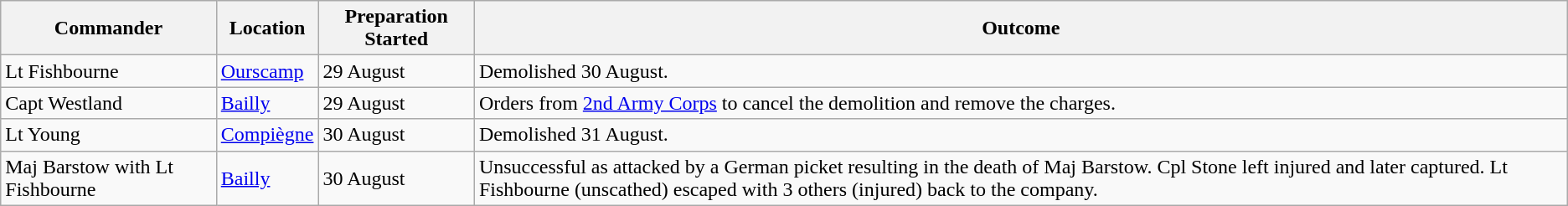<table class="wikitable">
<tr>
<th>Commander</th>
<th>Location</th>
<th>Preparation Started</th>
<th>Outcome</th>
</tr>
<tr>
<td>Lt Fishbourne</td>
<td><a href='#'>Ourscamp</a></td>
<td>29 August</td>
<td>Demolished 30 August.</td>
</tr>
<tr>
<td>Capt Westland</td>
<td><a href='#'>Bailly</a></td>
<td>29 August</td>
<td>Orders from <a href='#'>2nd Army Corps</a> to cancel the demolition and remove the charges.</td>
</tr>
<tr>
<td>Lt Young</td>
<td><a href='#'>Compiègne</a></td>
<td>30 August</td>
<td>Demolished 31 August.</td>
</tr>
<tr>
<td>Maj Barstow with Lt Fishbourne</td>
<td><a href='#'>Bailly</a></td>
<td>30 August</td>
<td>Unsuccessful as attacked by a German picket resulting in the death of Maj Barstow. Cpl Stone left injured and later captured. Lt Fishbourne (unscathed) escaped with 3 others (injured) back to the company.</td>
</tr>
</table>
